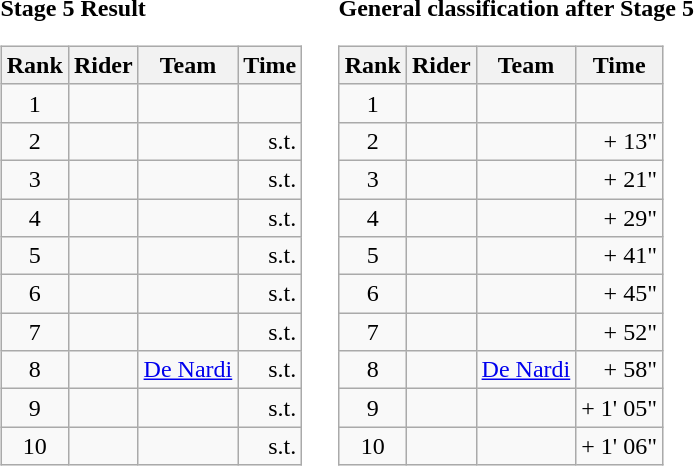<table>
<tr>
<td><strong>Stage 5 Result</strong><br><table class="wikitable">
<tr>
<th scope="col">Rank</th>
<th scope="col">Rider</th>
<th scope="col">Team</th>
<th scope="col">Time</th>
</tr>
<tr>
<td style="text-align:center;">1</td>
<td></td>
<td></td>
<td style="text-align:right;"></td>
</tr>
<tr>
<td style="text-align:center;">2</td>
<td></td>
<td></td>
<td style="text-align:right;">s.t.</td>
</tr>
<tr>
<td style="text-align:center;">3</td>
<td></td>
<td></td>
<td style="text-align:right;">s.t.</td>
</tr>
<tr>
<td style="text-align:center;">4</td>
<td></td>
<td></td>
<td style="text-align:right;">s.t.</td>
</tr>
<tr>
<td style="text-align:center;">5</td>
<td></td>
<td></td>
<td style="text-align:right;">s.t.</td>
</tr>
<tr>
<td style="text-align:center;">6</td>
<td></td>
<td></td>
<td style="text-align:right;">s.t.</td>
</tr>
<tr>
<td style="text-align:center;">7</td>
<td></td>
<td></td>
<td style="text-align:right;">s.t.</td>
</tr>
<tr>
<td style="text-align:center;">8</td>
<td></td>
<td><a href='#'>De Nardi</a></td>
<td style="text-align:right;">s.t.</td>
</tr>
<tr>
<td style="text-align:center;">9</td>
<td></td>
<td></td>
<td style="text-align:right;">s.t.</td>
</tr>
<tr>
<td style="text-align:center;">10</td>
<td></td>
<td></td>
<td style="text-align:right;">s.t.</td>
</tr>
</table>
</td>
<td></td>
<td><strong>General classification after Stage 5</strong><br><table class="wikitable">
<tr>
<th scope="col">Rank</th>
<th scope="col">Rider</th>
<th scope="col">Team</th>
<th scope="col">Time</th>
</tr>
<tr>
<td style="text-align:center;">1</td>
<td></td>
<td></td>
<td style="text-align:right;"></td>
</tr>
<tr>
<td style="text-align:center;">2</td>
<td></td>
<td></td>
<td style="text-align:right;">+ 13"</td>
</tr>
<tr>
<td style="text-align:center;">3</td>
<td></td>
<td></td>
<td style="text-align:right;">+ 21"</td>
</tr>
<tr>
<td style="text-align:center;">4</td>
<td></td>
<td></td>
<td style="text-align:right;">+ 29"</td>
</tr>
<tr>
<td style="text-align:center;">5</td>
<td></td>
<td></td>
<td style="text-align:right;">+ 41"</td>
</tr>
<tr>
<td style="text-align:center;">6</td>
<td></td>
<td></td>
<td style="text-align:right;">+ 45"</td>
</tr>
<tr>
<td style="text-align:center;">7</td>
<td></td>
<td></td>
<td style="text-align:right;">+ 52"</td>
</tr>
<tr>
<td style="text-align:center;">8</td>
<td></td>
<td><a href='#'>De Nardi</a></td>
<td style="text-align:right;">+ 58"</td>
</tr>
<tr>
<td style="text-align:center;">9</td>
<td></td>
<td></td>
<td style="text-align:right;">+ 1' 05"</td>
</tr>
<tr>
<td style="text-align:center;">10</td>
<td></td>
<td></td>
<td style="text-align:right;">+ 1' 06"</td>
</tr>
</table>
</td>
</tr>
</table>
